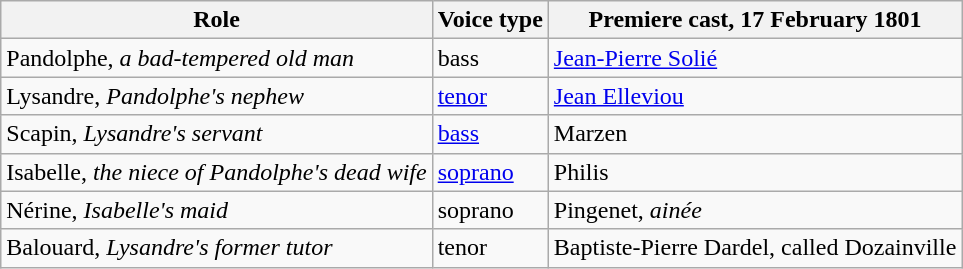<table class="wikitable">
<tr>
<th>Role</th>
<th>Voice type</th>
<th>Premiere cast, 17 February 1801</th>
</tr>
<tr>
<td>Pandolphe, <em>a bad-tempered old man</em></td>
<td>bass</td>
<td><a href='#'>Jean-Pierre Solié</a></td>
</tr>
<tr>
<td>Lysandre, <em>Pandolphe's nephew</em></td>
<td><a href='#'>tenor</a></td>
<td><a href='#'>Jean Elleviou</a></td>
</tr>
<tr>
<td>Scapin, <em>Lysandre's servant</em></td>
<td><a href='#'>bass</a></td>
<td>Marzen</td>
</tr>
<tr>
<td>Isabelle, <em>the niece of Pandolphe's dead wife</em></td>
<td><a href='#'>soprano</a></td>
<td>Philis</td>
</tr>
<tr>
<td>Nérine, <em>Isabelle's maid</em></td>
<td>soprano</td>
<td>Pingenet, <em>ainée</em></td>
</tr>
<tr>
<td>Balouard, <em>Lysandre's former tutor</em></td>
<td>tenor</td>
<td>Baptiste-Pierre Dardel, called Dozainville</td>
</tr>
</table>
